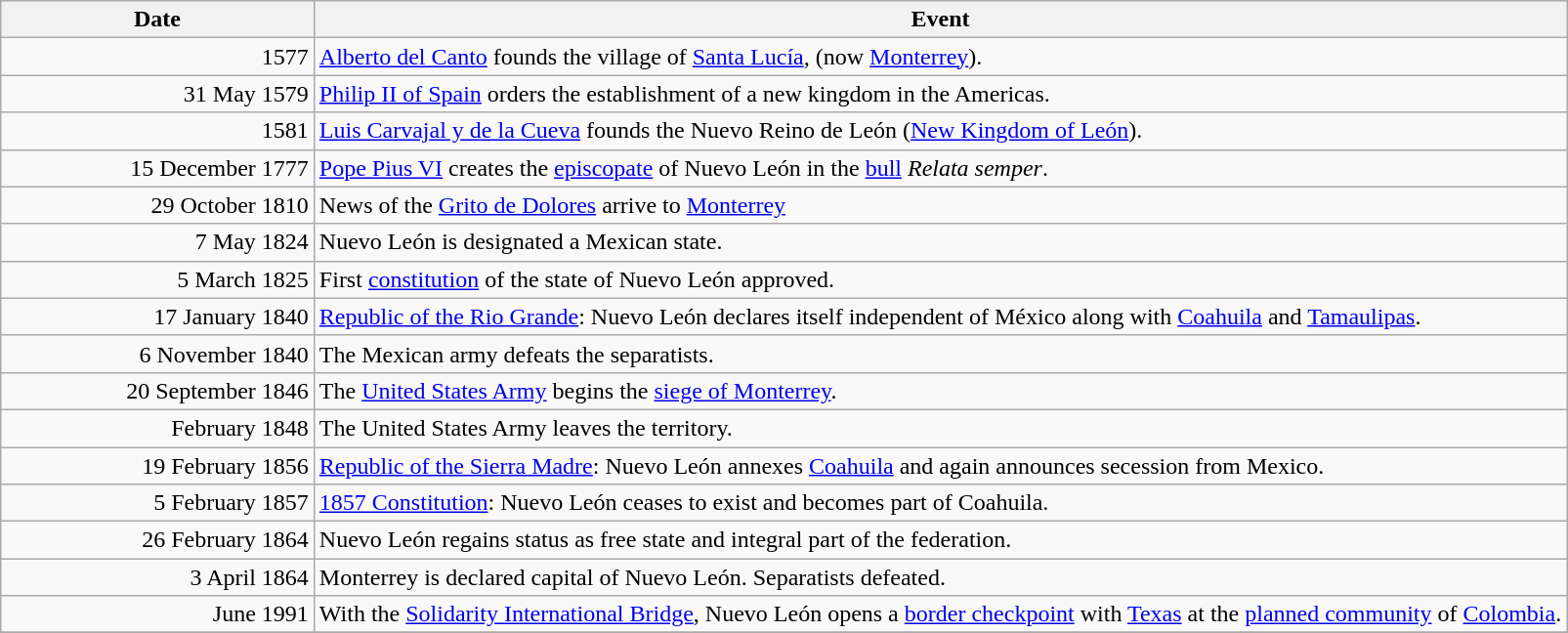<table class="wikitable">
<tr>
<th>Date</th>
<th>Event</th>
</tr>
<tr>
<td width="20%" align="right">1577</td>
<td><a href='#'>Alberto del Canto</a> founds the village of <a href='#'>Santa Lucía</a>, (now <a href='#'>Monterrey</a>).</td>
</tr>
<tr>
<td align="right">31 May 1579</td>
<td><a href='#'>Philip II of Spain</a> orders the establishment of a new kingdom in the Americas.</td>
</tr>
<tr>
<td align="right">1581</td>
<td><a href='#'>Luis Carvajal y de la Cueva</a> founds the Nuevo Reino de León (<a href='#'>New Kingdom of León</a>).</td>
</tr>
<tr>
<td align="right">15 December 1777</td>
<td><a href='#'>Pope Pius VI</a> creates the <a href='#'>episcopate</a> of Nuevo León in the <a href='#'>bull</a> <em>Relata semper</em>.</td>
</tr>
<tr>
<td align="right">29 October 1810</td>
<td>News of the <a href='#'>Grito de Dolores</a> arrive to <a href='#'>Monterrey</a></td>
</tr>
<tr>
<td align="right">7 May 1824</td>
<td>Nuevo León is designated a Mexican state.</td>
</tr>
<tr>
<td align="right">5 March 1825</td>
<td>First <a href='#'>constitution</a> of the state of Nuevo León approved.</td>
</tr>
<tr>
<td align="right">17 January 1840</td>
<td><a href='#'>Republic of the Rio Grande</a>: Nuevo León declares itself independent of México along with <a href='#'>Coahuila</a> and <a href='#'>Tamaulipas</a>.</td>
</tr>
<tr>
<td align="right">6 November 1840</td>
<td>The Mexican army defeats the separatists.</td>
</tr>
<tr>
<td align="right">20 September 1846</td>
<td>The <a href='#'>United States Army</a> begins the <a href='#'>siege of Monterrey</a>.</td>
</tr>
<tr>
<td align="right">February 1848</td>
<td>The United States Army leaves the territory.</td>
</tr>
<tr>
<td align="right">19 February 1856</td>
<td><a href='#'>Republic of the Sierra Madre</a>: Nuevo León annexes <a href='#'>Coahuila</a> and again announces secession from Mexico.</td>
</tr>
<tr>
<td align="right">5 February 1857</td>
<td><a href='#'>1857 Constitution</a>: Nuevo León ceases to exist and becomes part of Coahuila.</td>
</tr>
<tr>
<td align="right">26 February 1864</td>
<td>Nuevo León regains status as free state and integral part of the federation.</td>
</tr>
<tr>
<td align="right">3 April 1864</td>
<td>Monterrey is declared capital of Nuevo León. Separatists defeated.</td>
</tr>
<tr>
<td align="right">June 1991</td>
<td>With the <a href='#'>Solidarity International Bridge</a>, Nuevo León opens a <a href='#'>border checkpoint</a> with <a href='#'>Texas</a> at the <a href='#'>planned community</a> of <a href='#'>Colombia</a>. </td>
</tr>
<tr>
</tr>
</table>
